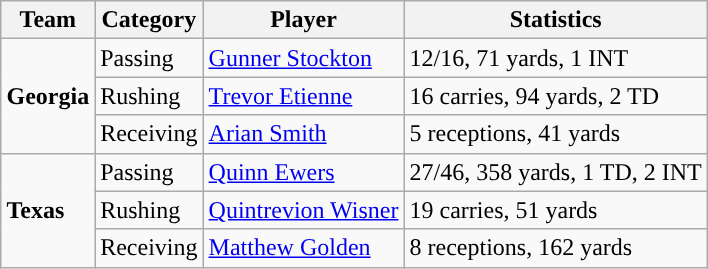<table class="wikitable" style="float: right;">
<tr>
<th>Team</th>
<th>Category</th>
<th>Player</th>
<th>Statistics</th>
</tr>
<tr>
<td rowspan=3><strong>Georgia</strong></td>
<td>Passing</td>
<td><a href='#'>Gunner Stockton</a></td>
<td>12/16, 71 yards, 1 INT</td>
</tr>
<tr>
<td>Rushing</td>
<td><a href='#'>Trevor Etienne</a></td>
<td>16 carries, 94 yards, 2 TD</td>
</tr>
<tr>
<td>Receiving</td>
<td><a href='#'>Arian Smith</a></td>
<td>5 receptions, 41 yards</td>
</tr>
<tr>
<td rowspan=3><strong>Texas</strong></td>
<td>Passing</td>
<td><a href='#'>Quinn Ewers</a></td>
<td>27/46, 358 yards, 1 TD, 2 INT</td>
</tr>
<tr>
<td>Rushing</td>
<td><a href='#'>Quintrevion Wisner</a></td>
<td>19 carries, 51 yards</td>
</tr>
<tr>
<td>Receiving</td>
<td><a href='#'>Matthew Golden</a></td>
<td>8 receptions, 162 yards</td>
</tr>
</table>
